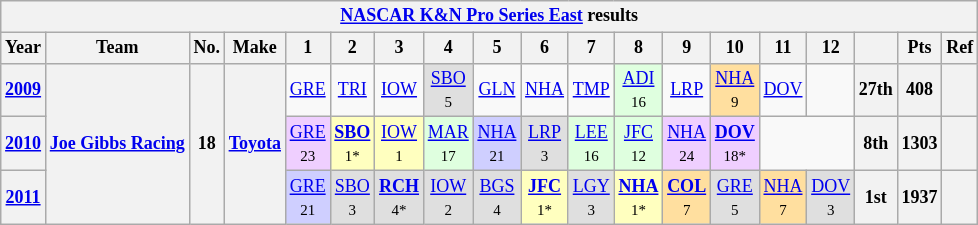<table class="wikitable" style="text-align:center; font-size:75%">
<tr>
<th colspan=45><a href='#'>NASCAR K&N Pro Series East</a> results</th>
</tr>
<tr>
<th>Year</th>
<th>Team</th>
<th>No.</th>
<th>Make</th>
<th>1</th>
<th>2</th>
<th>3</th>
<th>4</th>
<th>5</th>
<th>6</th>
<th>7</th>
<th>8</th>
<th>9</th>
<th>10</th>
<th>11</th>
<th>12</th>
<th></th>
<th>Pts</th>
<th>Ref</th>
</tr>
<tr>
<th><a href='#'>2009</a></th>
<th rowspan=3><a href='#'>Joe Gibbs Racing</a></th>
<th rowspan=3>18</th>
<th rowspan=3><a href='#'>Toyota</a></th>
<td><a href='#'>GRE</a></td>
<td><a href='#'>TRI</a></td>
<td><a href='#'>IOW</a></td>
<td style="background:#DFDFDF;"><a href='#'>SBO</a> <br><small>5</small></td>
<td><a href='#'>GLN</a></td>
<td><a href='#'>NHA</a></td>
<td><a href='#'>TMP</a></td>
<td style="background:#DFFFDF;"><a href='#'>ADI</a> <br><small>16</small></td>
<td><a href='#'>LRP</a></td>
<td style="background:#FFDF9F;"><a href='#'>NHA</a> <br><small>9</small></td>
<td><a href='#'>DOV</a></td>
<td></td>
<th>27th</th>
<th>408</th>
<th></th>
</tr>
<tr>
<th><a href='#'>2010</a></th>
<td style="background:#EFCFFF;"><a href='#'>GRE</a> <br><small>23</small></td>
<td style="background:#FFFFBF;"><strong><a href='#'>SBO</a></strong> <br><small>1*</small></td>
<td style="background:#FFFFBF;"><a href='#'>IOW</a> <br><small>1</small></td>
<td style="background:#DFFFDF;"><a href='#'>MAR</a> <br><small>17</small></td>
<td style="background:#CFCFFF;"><a href='#'>NHA</a> <br><small>21</small></td>
<td style="background:#DFDFDF;"><a href='#'>LRP</a> <br><small>3</small></td>
<td style="background:#DFFFDF;"><a href='#'>LEE</a> <br><small>16</small></td>
<td style="background:#DFFFDF;"><a href='#'>JFC</a> <br><small>12</small></td>
<td style="background:#EFCFFF;"><a href='#'>NHA</a> <br><small>24</small></td>
<td style="background:#EFCFFF;"><strong><a href='#'>DOV</a></strong> <br><small>18*</small></td>
<td colspan=2></td>
<th>8th</th>
<th>1303</th>
<th></th>
</tr>
<tr>
<th><a href='#'>2011</a></th>
<td style="background:#CFCFFF;"><a href='#'>GRE</a> <br><small>21</small></td>
<td style="background:#DFDFDF;"><a href='#'>SBO</a> <br><small>3</small></td>
<td style="background:#DFDFDF;"><strong><a href='#'>RCH</a></strong> <br><small>4*</small></td>
<td style="background:#DFDFDF;"><a href='#'>IOW</a> <br><small>2</small></td>
<td style="background:#DFDFDF;"><a href='#'>BGS</a> <br><small>4</small></td>
<td style="background:#FFFFBF;"><strong><a href='#'>JFC</a></strong> <br><small>1*</small></td>
<td style="background:#DFDFDF;"><a href='#'>LGY</a> <br><small>3</small></td>
<td style="background:#FFFFBF;"><strong><a href='#'>NHA</a></strong> <br><small>1*</small></td>
<td style="background:#FFDF9F;"><strong><a href='#'>COL</a></strong> <br><small>7</small></td>
<td style="background:#DFDFDF;"><a href='#'>GRE</a> <br><small>5</small></td>
<td style="background:#FFDF9F;"><a href='#'>NHA</a> <br><small>7</small></td>
<td style="background:#DFDFDF;"><a href='#'>DOV</a> <br><small>3</small></td>
<th>1st</th>
<th>1937</th>
<th></th>
</tr>
</table>
